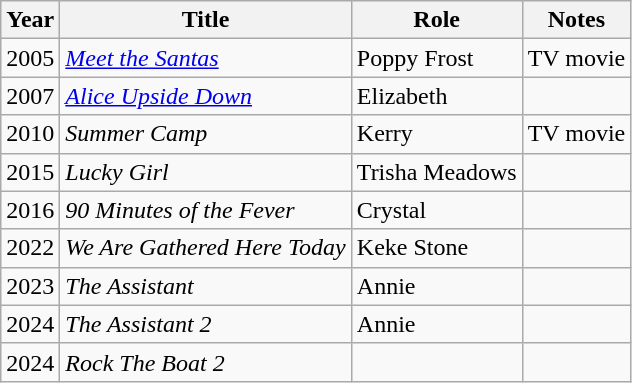<table class="wikitable plainrowheaders sortable" style="margin-right: 0;">
<tr>
<th>Year</th>
<th>Title</th>
<th>Role</th>
<th>Notes</th>
</tr>
<tr>
<td>2005</td>
<td><em><a href='#'>Meet the Santas</a></em></td>
<td>Poppy Frost</td>
<td>TV movie</td>
</tr>
<tr>
<td>2007</td>
<td><em><a href='#'>Alice Upside Down</a></em></td>
<td>Elizabeth</td>
<td></td>
</tr>
<tr>
<td>2010</td>
<td><em>Summer Camp</em></td>
<td>Kerry</td>
<td>TV movie</td>
</tr>
<tr>
<td>2015</td>
<td><em>Lucky Girl</em></td>
<td>Trisha Meadows</td>
<td></td>
</tr>
<tr>
<td>2016</td>
<td><em>90 Minutes of the Fever</em></td>
<td>Crystal</td>
<td></td>
</tr>
<tr>
<td>2022</td>
<td><em>We Are Gathered Here Today</em></td>
<td>Keke Stone</td>
<td></td>
</tr>
<tr>
<td>2023</td>
<td><em>The Assistant</em></td>
<td>Annie</td>
<td></td>
</tr>
<tr>
<td>2024</td>
<td><em>The Assistant 2</em></td>
<td>Annie</td>
<td></td>
</tr>
<tr>
<td>2024</td>
<td><em>Rock The Boat 2</em></td>
<td></td>
<td></td>
</tr>
</table>
